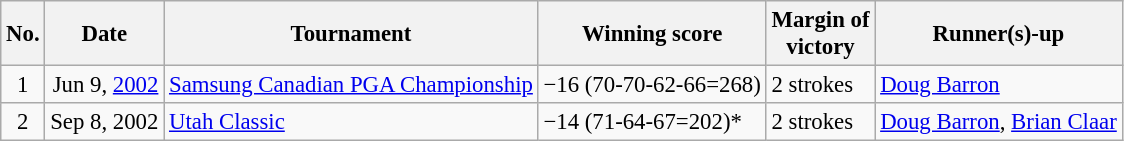<table class="wikitable" style="font-size:95%;">
<tr>
<th>No.</th>
<th>Date</th>
<th>Tournament</th>
<th>Winning score</th>
<th>Margin of<br>victory</th>
<th>Runner(s)-up</th>
</tr>
<tr>
<td align=center>1</td>
<td align=right>Jun 9, <a href='#'>2002</a></td>
<td><a href='#'>Samsung Canadian PGA Championship</a></td>
<td>−16 (70-70-62-66=268)</td>
<td>2 strokes</td>
<td> <a href='#'>Doug Barron</a></td>
</tr>
<tr>
<td align=center>2</td>
<td align=right>Sep 8, 2002</td>
<td><a href='#'>Utah Classic</a></td>
<td>−14 (71-64-67=202)*</td>
<td>2 strokes</td>
<td> <a href='#'>Doug Barron</a>,  <a href='#'>Brian Claar</a></td>
</tr>
</table>
